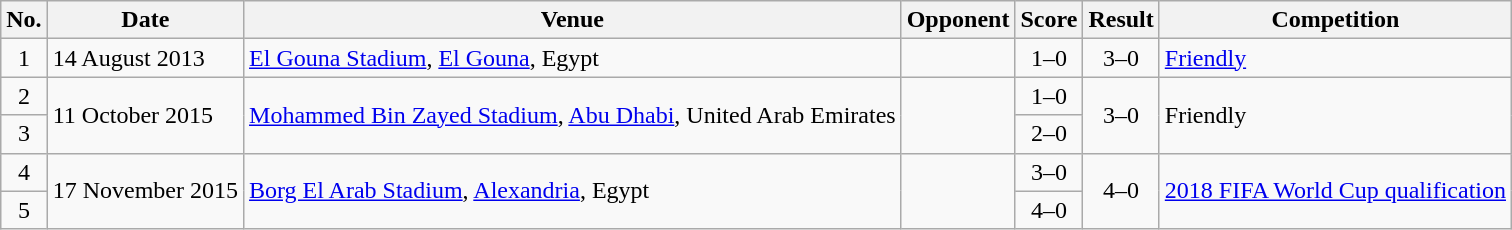<table class="wikitable sortable">
<tr>
<th scope="col">No.</th>
<th scope="col">Date</th>
<th scope="col">Venue</th>
<th scope="col">Opponent</th>
<th scope="col">Score</th>
<th scope="col">Result</th>
<th scope="col">Competition</th>
</tr>
<tr>
<td align="center">1</td>
<td>14 August 2013</td>
<td><a href='#'>El Gouna Stadium</a>, <a href='#'>El Gouna</a>, Egypt</td>
<td></td>
<td align="center">1–0</td>
<td align="center">3–0</td>
<td><a href='#'>Friendly</a></td>
</tr>
<tr>
<td align="center">2</td>
<td rowspan="2">11 October 2015</td>
<td rowspan="2"><a href='#'>Mohammed Bin Zayed Stadium</a>, <a href='#'>Abu Dhabi</a>, United Arab Emirates</td>
<td rowspan="2"></td>
<td align="center">1–0</td>
<td rowspan="2" align="center">3–0</td>
<td rowspan="2">Friendly</td>
</tr>
<tr>
<td align="center">3</td>
<td align="center">2–0</td>
</tr>
<tr>
<td align="center">4</td>
<td rowspan="2">17 November 2015</td>
<td rowspan="2"><a href='#'>Borg El Arab Stadium</a>, <a href='#'>Alexandria</a>, Egypt</td>
<td rowspan="2"></td>
<td align="center">3–0</td>
<td rowspan="2" style="text-align:center;">4–0</td>
<td rowspan="2"><a href='#'>2018 FIFA World Cup qualification</a></td>
</tr>
<tr>
<td align="center">5</td>
<td align="center">4–0</td>
</tr>
</table>
